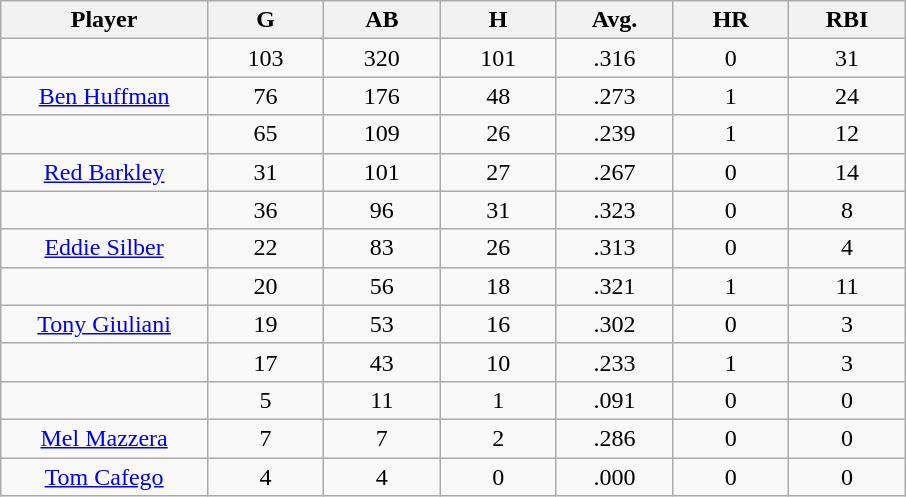<table class="wikitable sortable">
<tr>
<th bgcolor="#DDDDFF" width="16%">Player</th>
<th bgcolor="#DDDDFF" width="9%">G</th>
<th bgcolor="#DDDDFF" width="9%">AB</th>
<th bgcolor="#DDDDFF" width="9%">H</th>
<th bgcolor="#DDDDFF" width="9%">Avg.</th>
<th bgcolor="#DDDDFF" width="9%">HR</th>
<th bgcolor="#DDDDFF" width="9%">RBI</th>
</tr>
<tr align="center">
<td></td>
<td>103</td>
<td>320</td>
<td>101</td>
<td>.316</td>
<td>0</td>
<td>31</td>
</tr>
<tr align="center">
<td><a href='#'>Ben Huffman</a></td>
<td>76</td>
<td>176</td>
<td>48</td>
<td>.273</td>
<td>1</td>
<td>24</td>
</tr>
<tr align=center>
<td></td>
<td>65</td>
<td>109</td>
<td>26</td>
<td>.239</td>
<td>1</td>
<td>12</td>
</tr>
<tr align="center">
<td><a href='#'>Red Barkley</a></td>
<td>31</td>
<td>101</td>
<td>27</td>
<td>.267</td>
<td>0</td>
<td>14</td>
</tr>
<tr align=center>
<td></td>
<td>36</td>
<td>96</td>
<td>31</td>
<td>.323</td>
<td>0</td>
<td>8</td>
</tr>
<tr align="center">
<td><a href='#'>Eddie Silber</a></td>
<td>22</td>
<td>83</td>
<td>26</td>
<td>.313</td>
<td>0</td>
<td>4</td>
</tr>
<tr align=center>
<td></td>
<td>20</td>
<td>56</td>
<td>18</td>
<td>.321</td>
<td>1</td>
<td>11</td>
</tr>
<tr align="center">
<td><a href='#'>Tony Giuliani</a></td>
<td>19</td>
<td>53</td>
<td>16</td>
<td>.302</td>
<td>0</td>
<td>3</td>
</tr>
<tr align=center>
<td></td>
<td>17</td>
<td>43</td>
<td>10</td>
<td>.233</td>
<td>1</td>
<td>3</td>
</tr>
<tr align="center">
<td></td>
<td>5</td>
<td>11</td>
<td>1</td>
<td>.091</td>
<td>0</td>
<td>0</td>
</tr>
<tr align="center">
<td><a href='#'>Mel Mazzera</a></td>
<td>7</td>
<td>7</td>
<td>2</td>
<td>.286</td>
<td>0</td>
<td>0</td>
</tr>
<tr align=center>
<td><a href='#'>Tom Cafego</a></td>
<td>4</td>
<td>4</td>
<td>0</td>
<td>.000</td>
<td>0</td>
<td>0</td>
</tr>
</table>
